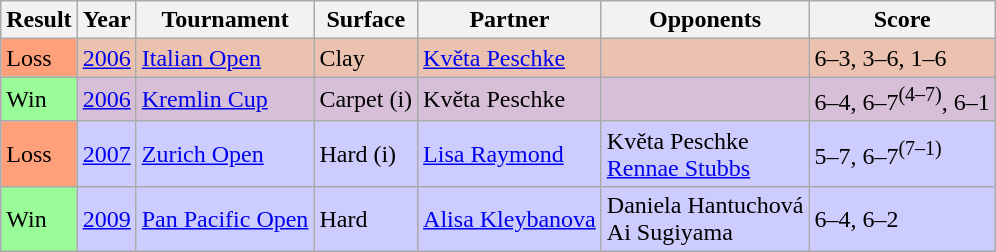<table class="sortable wikitable">
<tr>
<th>Result</th>
<th>Year</th>
<th>Tournament</th>
<th>Surface</th>
<th>Partner</th>
<th>Opponents</th>
<th class="unsortable">Score</th>
</tr>
<tr bgcolor=EBC2AF>
<td style="background:#ffa07a;">Loss</td>
<td><a href='#'>2006</a></td>
<td><a href='#'>Italian Open</a></td>
<td>Clay</td>
<td> <a href='#'>Květa Peschke</a></td>
<td></td>
<td>6–3, 3–6, 1–6</td>
</tr>
<tr bgcolor=thistle>
<td style="background:#98fb98;">Win</td>
<td><a href='#'>2006</a></td>
<td><a href='#'>Kremlin Cup</a></td>
<td>Carpet (i)</td>
<td> Květa Peschke</td>
<td></td>
<td>6–4, 6–7<sup>(4–7)</sup>, 6–1</td>
</tr>
<tr bgcolor=CCCCFF>
<td style="background:#ffa07a;">Loss</td>
<td><a href='#'>2007</a></td>
<td><a href='#'>Zurich Open</a></td>
<td>Hard (i)</td>
<td> <a href='#'>Lisa Raymond</a></td>
<td> Květa Peschke<br> <a href='#'>Rennae Stubbs</a></td>
<td>5–7, 6–7<sup>(7–1)</sup></td>
</tr>
<tr bgcolor=CCCCFF>
<td style="background:#98fb98;">Win</td>
<td><a href='#'>2009</a></td>
<td><a href='#'>Pan Pacific Open</a></td>
<td>Hard</td>
<td> <a href='#'>Alisa Kleybanova</a></td>
<td> Daniela Hantuchová<br> Ai Sugiyama</td>
<td>6–4, 6–2</td>
</tr>
</table>
